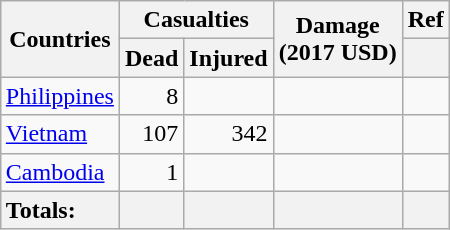<table class="wikitable sortable" style="float:right;clear:right;margin:1em;">
<tr>
<th rowspan=2>Countries</th>
<th colspan=2>Casualties</th>
<th rowspan=2>Damage<br>(2017 USD)</th>
<th class="unsortable">Ref</th>
</tr>
<tr>
<th>Dead</th>
<th>Injured</th>
<th></th>
</tr>
<tr style="text-align:right;">
<td scope="row" style="text-align: left;"><a href='#'>Philippines</a></td>
<td>8</td>
<td></td>
<td></td>
<td></td>
</tr>
<tr style="text-align:right;">
<td scope="row" style="text-align: left;"><a href='#'>Vietnam</a></td>
<td>107</td>
<td>342</td>
<td></td>
<td></td>
</tr>
<tr style="text-align: right;">
<td scope="row" style="text-align: left;"><a href='#'>Cambodia</a></td>
<td>1</td>
<td></td>
<td></td>
<td></td>
</tr>
<tr class="sortbottom">
<th scope="row" style="text-align: left;">Totals:</th>
<th style="text-align:right;"></th>
<th style="text-align:right;"></th>
<th style="text-align:right;"></th>
<th style="text-align:right;"></th>
</tr>
</table>
